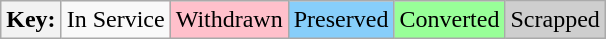<table class="wikitable">
<tr>
<th>Key:</th>
<td>In Service</td>
<td bgcolor=#ffc0cb>Withdrawn</td>
<td bgcolor=#87cefa>Preserved</td>
<td bgcolor=#98ff98>Converted</td>
<td bgcolor=#cecece>Scrapped</td>
</tr>
</table>
